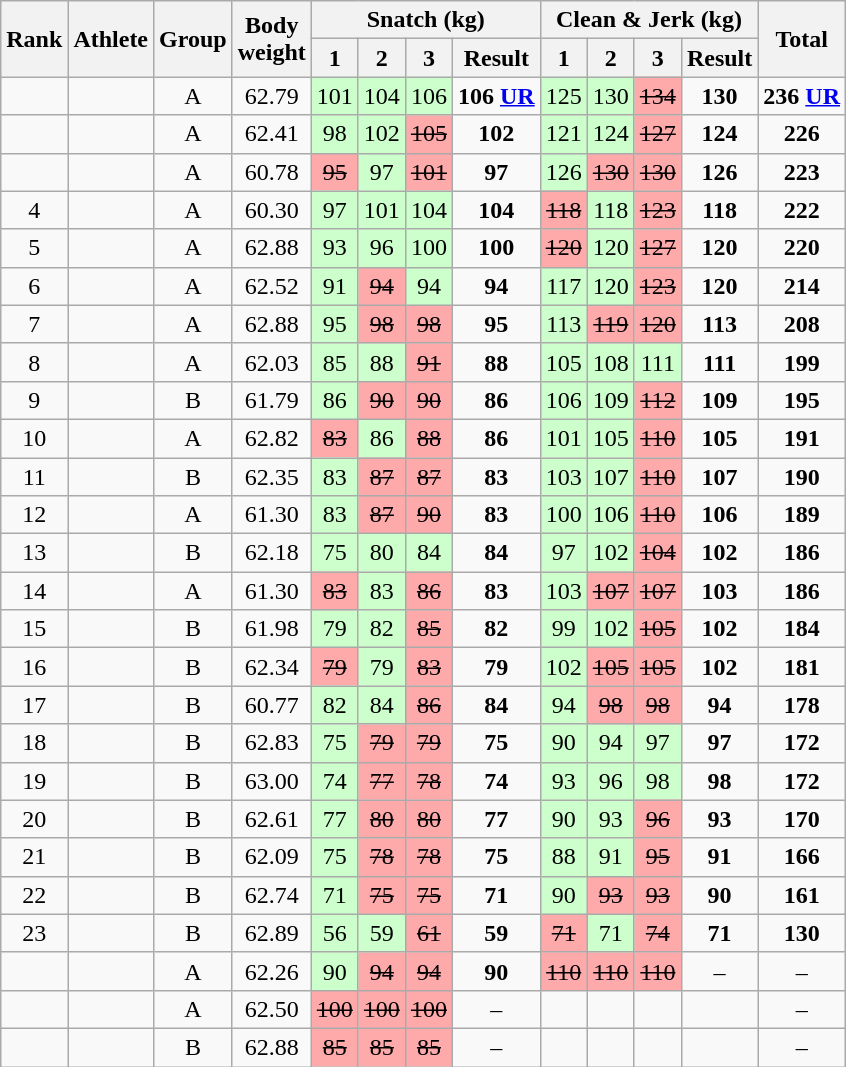<table class="wikitable sortable" style="text-align:center;">
<tr>
<th rowspan="2">Rank</th>
<th rowspan="2">Athlete</th>
<th rowspan="2">Group</th>
<th rowspan="2">Body<br>weight</th>
<th colspan="4">Snatch (kg)</th>
<th colspan="4">Clean & Jerk (kg)</th>
<th rowspan="2">Total</th>
</tr>
<tr>
<th>1</th>
<th>2</th>
<th>3</th>
<th>Result</th>
<th>1</th>
<th>2</th>
<th>3</th>
<th>Result</th>
</tr>
<tr>
<td></td>
<td align="left"></td>
<td>A</td>
<td>62.79</td>
<td bgcolor="ccffcc">101</td>
<td bgcolor="ccffcc">104</td>
<td bgcolor="ccffcc">106</td>
<td><strong>106 <a href='#'>UR</a></strong></td>
<td bgcolor="ccffcc">125</td>
<td bgcolor="ccffcc">130</td>
<td bgcolor="ffaaaa"><s>134</s></td>
<td><strong>130</strong></td>
<td><strong>236 <a href='#'>UR</a></strong></td>
</tr>
<tr>
<td></td>
<td align="left"></td>
<td>A</td>
<td>62.41</td>
<td bgcolor="ccffcc">98</td>
<td bgcolor="ccffcc">102</td>
<td bgcolor="ffaaaa"><s>105</s></td>
<td><strong>102</strong></td>
<td bgcolor="ccffcc">121</td>
<td bgcolor="ccffcc">124</td>
<td bgcolor="ffaaaa"><s>127</s></td>
<td><strong>124</strong></td>
<td><strong>226</strong></td>
</tr>
<tr>
<td></td>
<td align="left"></td>
<td>A</td>
<td>60.78</td>
<td bgcolor="ffaaaa"><s>95</s></td>
<td bgcolor="ccffcc">97</td>
<td bgcolor="ffaaaa"><s>101</s></td>
<td><strong>97</strong></td>
<td bgcolor="ccffcc">126</td>
<td bgcolor="ffaaaa"><s>130</s></td>
<td bgcolor="ffaaaa"><s>130</s></td>
<td><strong>126</strong></td>
<td><strong>223</strong></td>
</tr>
<tr>
<td>4</td>
<td align="left"></td>
<td>A</td>
<td>60.30</td>
<td bgcolor="ccffcc">97</td>
<td bgcolor="ccffcc">101</td>
<td bgcolor="ccffcc">104</td>
<td><strong>104</strong></td>
<td bgcolor="ffaaaa"><s>118</s></td>
<td bgcolor="ccffcc">118</td>
<td bgcolor="ffaaaa"><s>123</s></td>
<td><strong>118</strong></td>
<td><strong>222</strong></td>
</tr>
<tr>
<td>5</td>
<td align="left"></td>
<td>A</td>
<td>62.88</td>
<td bgcolor="ccffcc">93</td>
<td bgcolor="ccffcc">96</td>
<td bgcolor="ccffcc">100</td>
<td><strong>100</strong></td>
<td bgcolor="ffaaaa"><s>120</s></td>
<td bgcolor="ccffcc">120</td>
<td bgcolor="ffaaaa"><s>127</s></td>
<td><strong>120</strong></td>
<td><strong>220</strong></td>
</tr>
<tr>
<td>6</td>
<td align="left"></td>
<td>A</td>
<td>62.52</td>
<td bgcolor="ccffcc">91</td>
<td bgcolor="ffaaaa"><s>94</s></td>
<td bgcolor="ccffcc">94</td>
<td><strong>94</strong></td>
<td bgcolor="ccffcc">117</td>
<td bgcolor="ccffcc">120</td>
<td bgcolor="ffaaaa"><s>123</s></td>
<td><strong>120</strong></td>
<td><strong>214</strong></td>
</tr>
<tr>
<td>7</td>
<td align="left"></td>
<td>A</td>
<td>62.88</td>
<td bgcolor="ccffcc">95</td>
<td bgcolor="ffaaaa"><s>98</s></td>
<td bgcolor="ffaaaa"><s>98</s></td>
<td><strong>95</strong></td>
<td bgcolor="ccffcc">113</td>
<td bgcolor="ffaaaa"><s>119</s></td>
<td bgcolor="ffaaaa"><s>120</s></td>
<td><strong>113</strong></td>
<td><strong>208</strong></td>
</tr>
<tr>
<td>8</td>
<td align="left"></td>
<td>A</td>
<td>62.03</td>
<td bgcolor="ccffcc">85</td>
<td bgcolor="ccffcc">88</td>
<td bgcolor="ffaaaa"><s>91</s></td>
<td><strong>88</strong></td>
<td bgcolor="ccffcc">105</td>
<td bgcolor="ccffcc">108</td>
<td bgcolor="ccffcc">111</td>
<td><strong>111</strong></td>
<td><strong>199</strong></td>
</tr>
<tr>
<td>9</td>
<td align="left"></td>
<td>B</td>
<td>61.79</td>
<td bgcolor="ccffcc">86</td>
<td bgcolor="ffaaaa"><s>90</s></td>
<td bgcolor="ffaaaa"><s>90</s></td>
<td><strong>86</strong></td>
<td bgcolor="ccffcc">106</td>
<td bgcolor="ccffcc">109</td>
<td bgcolor="ffaaaa"><s>112</s></td>
<td><strong>109</strong></td>
<td><strong>195</strong></td>
</tr>
<tr>
<td>10</td>
<td align="left"></td>
<td>A</td>
<td>62.82</td>
<td bgcolor="ffaaaa"><s>83</s></td>
<td bgcolor="ccffcc">86</td>
<td bgcolor="ffaaaa"><s>88</s></td>
<td><strong>86</strong></td>
<td bgcolor="ccffcc">101</td>
<td bgcolor="ccffcc">105</td>
<td bgcolor="ffaaaa"><s>110</s></td>
<td><strong>105</strong></td>
<td><strong>191</strong></td>
</tr>
<tr>
<td>11</td>
<td align="left"></td>
<td>B</td>
<td>62.35</td>
<td bgcolor="ccffcc">83</td>
<td bgcolor="ffaaaa"><s>87</s></td>
<td bgcolor="ffaaaa"><s>87</s></td>
<td><strong>83</strong></td>
<td bgcolor="ccffcc">103</td>
<td bgcolor="ccffcc">107</td>
<td bgcolor="ffaaaa"><s>110</s></td>
<td><strong>107</strong></td>
<td><strong>190</strong></td>
</tr>
<tr>
<td>12</td>
<td align="left"></td>
<td>A</td>
<td>61.30</td>
<td bgcolor="ccffcc">83</td>
<td bgcolor="ffaaaa"><s>87</s></td>
<td bgcolor="ffaaaa"><s>90</s></td>
<td><strong>83</strong></td>
<td bgcolor="ccffcc">100</td>
<td bgcolor="ccffcc">106</td>
<td bgcolor="ffaaaa"><s>110</s></td>
<td><strong>106</strong></td>
<td><strong>189</strong></td>
</tr>
<tr>
<td>13</td>
<td align="left"></td>
<td>B</td>
<td>62.18</td>
<td bgcolor="ccffcc">75</td>
<td bgcolor="ccffcc">80</td>
<td bgcolor="ccffcc">84</td>
<td><strong>84</strong></td>
<td bgcolor="ccffcc">97</td>
<td bgcolor="ccffcc">102</td>
<td bgcolor="ffaaaa"><s>104</s></td>
<td><strong>102</strong></td>
<td><strong>186</strong></td>
</tr>
<tr>
<td>14</td>
<td align="left"></td>
<td>A</td>
<td>61.30</td>
<td bgcolor="ffaaaa"><s>83</s></td>
<td bgcolor="ccffcc">83</td>
<td bgcolor="ffaaaa"><s>86</s></td>
<td><strong>83</strong></td>
<td bgcolor="ccffcc">103</td>
<td bgcolor="ffaaaa"><s>107</s></td>
<td bgcolor="ffaaaa"><s>107</s></td>
<td><strong>103</strong></td>
<td><strong>186</strong></td>
</tr>
<tr>
<td>15</td>
<td align="left"></td>
<td>B</td>
<td>61.98</td>
<td bgcolor="ccffcc">79</td>
<td bgcolor="ccffcc">82</td>
<td bgcolor="ffaaaa"><s>85</s></td>
<td><strong>82</strong></td>
<td bgcolor="ccffcc">99</td>
<td bgcolor="ccffcc">102</td>
<td bgcolor="ffaaaa"><s>105</s></td>
<td><strong>102</strong></td>
<td><strong>184</strong></td>
</tr>
<tr>
<td>16</td>
<td align="left"></td>
<td>B</td>
<td>62.34</td>
<td bgcolor="ffaaaa"><s>79</s></td>
<td bgcolor="ccffcc">79</td>
<td bgcolor="ffaaaa"><s>83</s></td>
<td><strong>79</strong></td>
<td bgcolor="ccffcc">102</td>
<td bgcolor="ffaaaa"><s>105</s></td>
<td bgcolor="ffaaaa"><s>105</s></td>
<td><strong>102</strong></td>
<td><strong>181</strong></td>
</tr>
<tr>
<td>17</td>
<td align="left"></td>
<td>B</td>
<td>60.77</td>
<td bgcolor="ccffcc">82</td>
<td bgcolor="ccffcc">84</td>
<td bgcolor="ffaaaa"><s>86</s></td>
<td><strong>84</strong></td>
<td bgcolor="ccffcc">94</td>
<td bgcolor="ffaaaa"><s>98</s></td>
<td bgcolor="ffaaaa"><s>98</s></td>
<td><strong>94</strong></td>
<td><strong>178</strong></td>
</tr>
<tr>
<td>18</td>
<td align="left"></td>
<td>B</td>
<td>62.83</td>
<td bgcolor="ccffcc">75</td>
<td bgcolor="ffaaaa"><s>79</s></td>
<td bgcolor="ffaaaa"><s>79</s></td>
<td><strong>75</strong></td>
<td bgcolor="ccffcc">90</td>
<td bgcolor="ccffcc">94</td>
<td bgcolor="ccffcc">97</td>
<td><strong>97</strong></td>
<td><strong>172</strong></td>
</tr>
<tr>
<td>19</td>
<td align="left"></td>
<td>B</td>
<td>63.00</td>
<td bgcolor="ccffcc">74</td>
<td bgcolor="ffaaaa"><s>77</s></td>
<td bgcolor="ffaaaa"><s>78</s></td>
<td><strong>74</strong></td>
<td bgcolor="ccffcc">93</td>
<td bgcolor="ccffcc">96</td>
<td bgcolor="ccffcc">98</td>
<td><strong>98</strong></td>
<td><strong>172</strong></td>
</tr>
<tr>
<td>20</td>
<td align="left"></td>
<td>B</td>
<td>62.61</td>
<td bgcolor="ccffcc">77</td>
<td bgcolor="ffaaaa"><s>80</s></td>
<td bgcolor="ffaaaa"><s>80</s></td>
<td><strong>77</strong></td>
<td bgcolor="ccffcc">90</td>
<td bgcolor="ccffcc">93</td>
<td bgcolor="ffaaaa"><s>96</s></td>
<td><strong>93</strong></td>
<td><strong>170</strong></td>
</tr>
<tr>
<td>21</td>
<td align="left"></td>
<td>B</td>
<td>62.09</td>
<td bgcolor="ccffcc">75</td>
<td bgcolor="ffaaaa"><s>78</s></td>
<td bgcolor="ffaaaa"><s>78</s></td>
<td><strong>75</strong></td>
<td bgcolor="ccffcc">88</td>
<td bgcolor="ccffcc">91</td>
<td bgcolor="ffaaaa"><s>95</s></td>
<td><strong>91</strong></td>
<td><strong>166</strong></td>
</tr>
<tr>
<td>22</td>
<td align="left"></td>
<td>B</td>
<td>62.74</td>
<td bgcolor="ccffcc">71</td>
<td bgcolor="ffaaaa"><s>75</s></td>
<td bgcolor="ffaaaa"><s>75</s></td>
<td><strong>71</strong></td>
<td bgcolor="ccffcc">90</td>
<td bgcolor="ffaaaa"><s>93</s></td>
<td bgcolor="ffaaaa"><s>93</s></td>
<td><strong>90</strong></td>
<td><strong>161</strong></td>
</tr>
<tr>
<td>23</td>
<td align="left"></td>
<td>B</td>
<td>62.89</td>
<td bgcolor="ccffcc">56</td>
<td bgcolor="ccffcc">59</td>
<td bgcolor="ffaaaa"><s>61</s></td>
<td><strong>59</strong></td>
<td bgcolor="ffaaaa"><s>71</s></td>
<td bgcolor="ccffcc">71</td>
<td bgcolor="ffaaaa"><s>74</s></td>
<td><strong>71</strong></td>
<td><strong>130</strong></td>
</tr>
<tr>
<td></td>
<td align="left"></td>
<td>A</td>
<td>62.26</td>
<td bgcolor="ccffcc">90</td>
<td bgcolor="ffaaaa"><s>94</s></td>
<td bgcolor="ffaaaa"><s>94</s></td>
<td><strong>90</strong></td>
<td bgcolor="ffaaaa"><s>110</s></td>
<td bgcolor="ffaaaa"><s>110</s></td>
<td bgcolor="ffaaaa"><s>110</s></td>
<td>–</td>
<td>–</td>
</tr>
<tr>
<td></td>
<td align="left"></td>
<td>A</td>
<td>62.50</td>
<td bgcolor="ffaaaa"><s>100</s></td>
<td bgcolor="ffaaaa"><s>100</s></td>
<td bgcolor="ffaaaa"><s>100</s></td>
<td>–</td>
<td></td>
<td></td>
<td></td>
<td></td>
<td>–</td>
</tr>
<tr>
<td></td>
<td align="left"></td>
<td>B</td>
<td>62.88</td>
<td bgcolor="ffaaaa"><s>85</s></td>
<td bgcolor="ffaaaa"><s>85</s></td>
<td bgcolor="ffaaaa"><s>85</s></td>
<td>–</td>
<td></td>
<td></td>
<td></td>
<td></td>
<td>–</td>
</tr>
</table>
